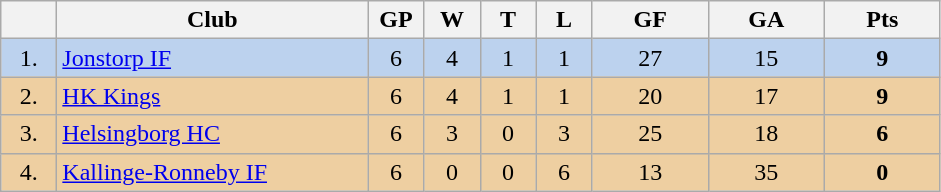<table class="wikitable">
<tr>
<th width="30"></th>
<th width="200">Club</th>
<th width="30">GP</th>
<th width="30">W</th>
<th width="30">T</th>
<th width="30">L</th>
<th width="70">GF</th>
<th width="70">GA</th>
<th width="70">Pts</th>
</tr>
<tr bgcolor="#BCD2EE" align="center">
<td>1.</td>
<td align="left"><a href='#'>Jonstorp IF</a></td>
<td>6</td>
<td>4</td>
<td>1</td>
<td>1</td>
<td>27</td>
<td>15</td>
<td><strong>9</strong></td>
</tr>
<tr bgcolor="#EECFA1" align="center">
<td>2.</td>
<td align="left"><a href='#'>HK Kings</a></td>
<td>6</td>
<td>4</td>
<td>1</td>
<td>1</td>
<td>20</td>
<td>17</td>
<td><strong>9</strong></td>
</tr>
<tr bgcolor="#EECFA1" align="center">
<td>3.</td>
<td align="left"><a href='#'>Helsingborg HC</a></td>
<td>6</td>
<td>3</td>
<td>0</td>
<td>3</td>
<td>25</td>
<td>18</td>
<td><strong>6</strong></td>
</tr>
<tr bgcolor="#EECFA1" align="center">
<td>4.</td>
<td align="left"><a href='#'>Kallinge-Ronneby IF</a></td>
<td>6</td>
<td>0</td>
<td>0</td>
<td>6</td>
<td>13</td>
<td>35</td>
<td><strong>0</strong></td>
</tr>
</table>
